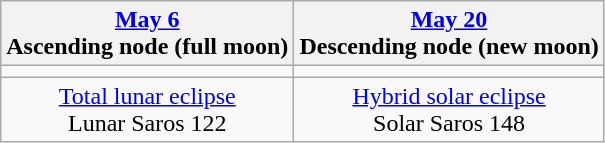<table class="wikitable">
<tr>
<th><a href='#'>May 6</a><br>Ascending node (full moon)<br></th>
<th><a href='#'>May 20</a><br>Descending node (new moon)<br></th>
</tr>
<tr>
<td></td>
<td></td>
</tr>
<tr align=center>
<td><a href='#'>Total lunar eclipse</a><br>Lunar Saros 122</td>
<td><a href='#'>Hybrid solar eclipse</a><br>Solar Saros 148</td>
</tr>
</table>
